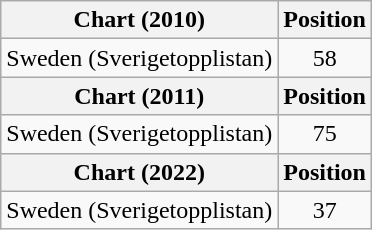<table class="wikitable plainrowheaders">
<tr>
<th scope="col">Chart (2010)</th>
<th scope="col">Position</th>
</tr>
<tr>
<td>Sweden (Sverigetopplistan)</td>
<td style="text-align:center">58</td>
</tr>
<tr>
<th scope="col">Chart (2011)</th>
<th scope="col">Position</th>
</tr>
<tr>
<td>Sweden (Sverigetopplistan)</td>
<td style="text-align:center">75</td>
</tr>
<tr>
<th scope="col">Chart (2022)</th>
<th scope="col">Position</th>
</tr>
<tr>
<td>Sweden (Sverigetopplistan)</td>
<td style="text-align:center">37</td>
</tr>
</table>
